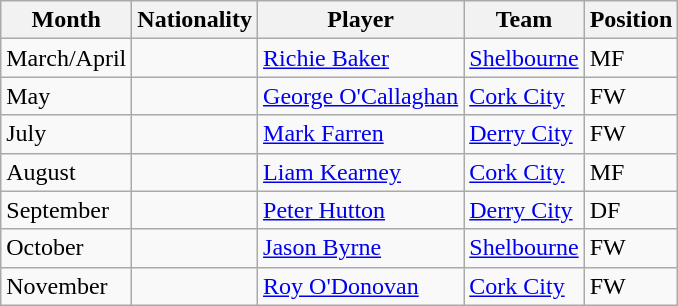<table class="wikitable sortable">
<tr>
<th>Month</th>
<th>Nationality</th>
<th>Player</th>
<th>Team</th>
<th>Position</th>
</tr>
<tr>
<td>March/April</td>
<td></td>
<td><a href='#'>Richie Baker</a></td>
<td><a href='#'>Shelbourne</a></td>
<td>MF</td>
</tr>
<tr>
<td>May</td>
<td></td>
<td><a href='#'>George O'Callaghan</a></td>
<td><a href='#'>Cork City</a></td>
<td>FW</td>
</tr>
<tr>
<td>July</td>
<td></td>
<td><a href='#'>Mark Farren</a></td>
<td><a href='#'>Derry City</a></td>
<td>FW</td>
</tr>
<tr>
<td>August</td>
<td></td>
<td><a href='#'>Liam Kearney</a></td>
<td><a href='#'>Cork City</a></td>
<td>MF</td>
</tr>
<tr>
<td>September</td>
<td></td>
<td><a href='#'>Peter Hutton</a></td>
<td><a href='#'>Derry City</a></td>
<td>DF</td>
</tr>
<tr>
<td>October</td>
<td></td>
<td><a href='#'>Jason Byrne</a></td>
<td><a href='#'>Shelbourne</a></td>
<td>FW</td>
</tr>
<tr>
<td>November</td>
<td></td>
<td><a href='#'>Roy O'Donovan</a></td>
<td><a href='#'>Cork City</a></td>
<td>FW</td>
</tr>
</table>
